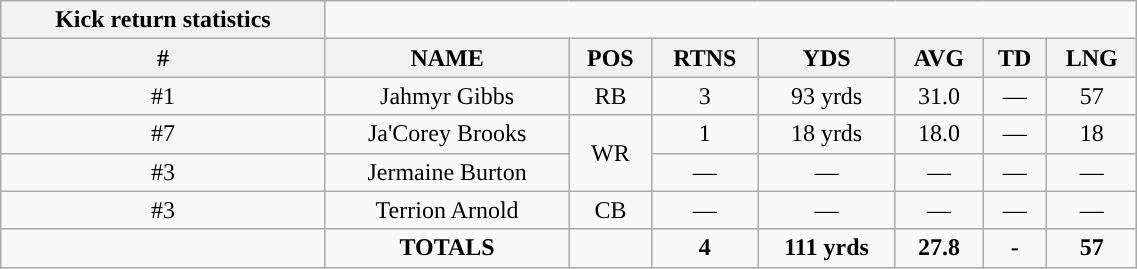<table style="width:60%; text-align:center;" class="wikitable collapsible collapsed">
<tr>
<th style="text-align:center; ">Kick return statistics</th>
</tr>
<tr>
<th>#</th>
<th>NAME</th>
<th>POS</th>
<th>RTNS</th>
<th>YDS</th>
<th>AVG</th>
<th>TD</th>
<th>LNG</th>
</tr>
<tr>
<td>#1</td>
<td>Jahmyr Gibbs</td>
<td>RB</td>
<td>3</td>
<td>93 yrds</td>
<td>31.0</td>
<td>—</td>
<td>57</td>
</tr>
<tr>
<td>#7</td>
<td>Ja'Corey Brooks</td>
<td rowspan=2>WR</td>
<td>1</td>
<td>18 yrds</td>
<td>18.0</td>
<td>—</td>
<td>18</td>
</tr>
<tr>
<td>#3</td>
<td>Jermaine Burton</td>
<td>—</td>
<td>—</td>
<td>—</td>
<td>—</td>
<td>—</td>
</tr>
<tr>
<td>#3</td>
<td>Terrion Arnold</td>
<td>CB</td>
<td>—</td>
<td>—</td>
<td>—</td>
<td>—</td>
<td>—</td>
</tr>
<tr>
<td></td>
<td><strong>TOTALS</strong></td>
<td></td>
<td><strong>4</strong></td>
<td><strong>111 yrds</strong></td>
<td><strong>27.8</strong></td>
<td><strong>-</strong></td>
<td><strong>57</strong></td>
</tr>
</table>
